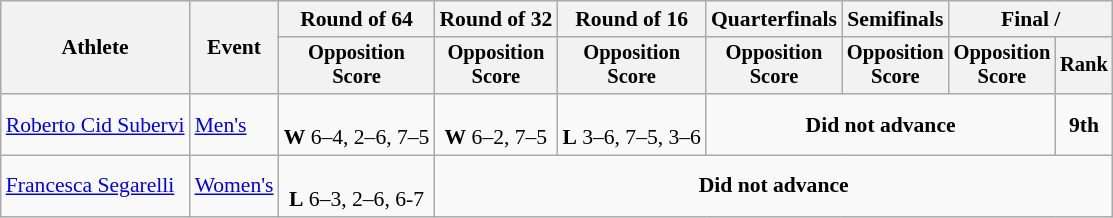<table class=wikitable style="font-size:90%">
<tr>
<th rowspan="2">Athlete</th>
<th rowspan="2">Event</th>
<th>Round of 64</th>
<th>Round of 32</th>
<th>Round of 16</th>
<th>Quarterfinals</th>
<th>Semifinals</th>
<th colspan=2>Final / </th>
</tr>
<tr style="font-size:95%">
<th>Opposition<br>Score</th>
<th>Opposition<br>Score</th>
<th>Opposition<br>Score</th>
<th>Opposition<br>Score</th>
<th>Opposition<br>Score</th>
<th>Opposition<br>Score</th>
<th>Rank</th>
</tr>
<tr>
<td><a href='#'>Roberto Cid Subervi</a></td>
<td><a href='#'>Men's</a></td>
<td align=center><br><strong>W</strong> 6–4, 2–6, 7–5</td>
<td align=center><br><strong>W</strong> 6–2, 7–5</td>
<td align=center><br><strong>L</strong> 3–6, 7–5, 3–6</td>
<td align=center colspan=3><strong>Did not advance</strong></td>
<td align=center><strong>9th</strong></td>
</tr>
<tr>
<td><a href='#'>Francesca Segarelli</a></td>
<td><a href='#'>Women's</a></td>
<td align=center><br><strong>L</strong> 6–3, 2–6, 6-7</td>
<td align=center colspan=6><strong>Did not advance</strong></td>
</tr>
</table>
